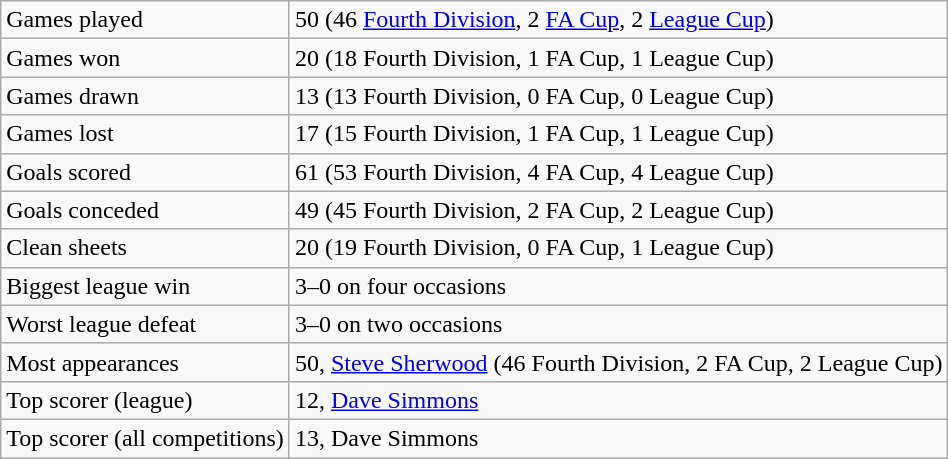<table class="wikitable">
<tr>
<td>Games played</td>
<td>50 (46 <a href='#'>Fourth Division</a>, 2 <a href='#'>FA Cup</a>, 2 <a href='#'>League Cup</a>)</td>
</tr>
<tr>
<td>Games won</td>
<td>20 (18 Fourth Division, 1 FA Cup, 1 League Cup)</td>
</tr>
<tr>
<td>Games drawn</td>
<td>13 (13 Fourth Division, 0 FA Cup, 0 League Cup)</td>
</tr>
<tr>
<td>Games lost</td>
<td>17 (15 Fourth Division, 1 FA Cup, 1 League Cup)</td>
</tr>
<tr>
<td>Goals scored</td>
<td>61 (53 Fourth Division, 4 FA Cup, 4 League Cup)</td>
</tr>
<tr>
<td>Goals conceded</td>
<td>49 (45 Fourth Division, 2 FA Cup, 2 League Cup)</td>
</tr>
<tr>
<td>Clean sheets</td>
<td>20 (19 Fourth Division, 0 FA Cup, 1 League Cup)</td>
</tr>
<tr>
<td>Biggest league win</td>
<td>3–0 on four occasions</td>
</tr>
<tr>
<td>Worst league defeat</td>
<td>3–0 on two occasions</td>
</tr>
<tr>
<td>Most appearances</td>
<td>50, <a href='#'>Steve Sherwood</a> (46 Fourth Division, 2 FA Cup, 2 League Cup)</td>
</tr>
<tr>
<td>Top scorer (league)</td>
<td>12, <a href='#'>Dave Simmons</a></td>
</tr>
<tr>
<td>Top scorer (all competitions)</td>
<td>13, Dave Simmons</td>
</tr>
</table>
